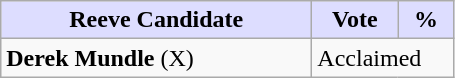<table class="wikitable">
<tr>
<th style="background:#ddf; width:200px;">Reeve Candidate</th>
<th style="background:#ddf; width:50px;">Vote</th>
<th style="background:#ddf; width:30px;">%</th>
</tr>
<tr>
<td><strong>Derek Mundle</strong> (X)</td>
<td colspan="2">Acclaimed</td>
</tr>
</table>
